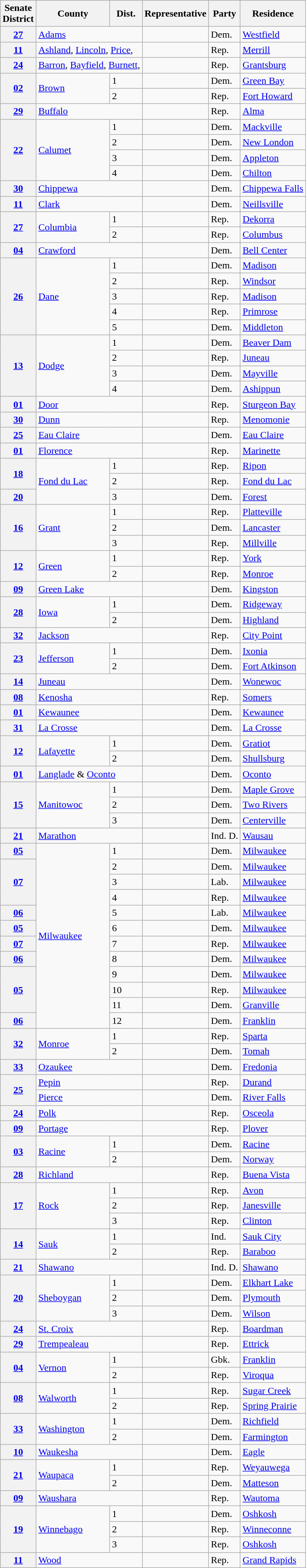<table class="wikitable sortable">
<tr>
<th>Senate<br>District</th>
<th>County</th>
<th>Dist.</th>
<th>Representative</th>
<th>Party</th>
<th>Residence</th>
</tr>
<tr>
<th><a href='#'>27</a></th>
<td text-align="left" colspan="2"><a href='#'>Adams</a> </td>
<td></td>
<td>Dem.</td>
<td><a href='#'>Westfield</a></td>
</tr>
<tr>
<th><a href='#'>11</a></th>
<td text-align="left" colspan="2"><a href='#'>Ashland</a>, <a href='#'>Lincoln</a>, <a href='#'>Price</a>, </td>
<td></td>
<td>Rep.</td>
<td><a href='#'>Merrill</a></td>
</tr>
<tr>
<th><a href='#'>24</a></th>
<td text-align="left" colspan="2"><a href='#'>Barron</a>, <a href='#'>Bayfield</a>, <a href='#'>Burnett</a>, </td>
<td></td>
<td>Rep.</td>
<td><a href='#'>Grantsburg</a></td>
</tr>
<tr>
<th rowspan="2"><a href='#'>02</a></th>
<td text-align="left" rowspan="2"><a href='#'>Brown</a></td>
<td>1</td>
<td></td>
<td>Dem.</td>
<td><a href='#'>Green Bay</a></td>
</tr>
<tr>
<td>2</td>
<td></td>
<td>Rep.</td>
<td><a href='#'>Fort Howard</a></td>
</tr>
<tr>
<th><a href='#'>29</a></th>
<td text-align="left" colspan="2"><a href='#'>Buffalo</a></td>
<td></td>
<td>Rep.</td>
<td><a href='#'>Alma</a></td>
</tr>
<tr>
<th rowspan="4"><a href='#'>22</a></th>
<td text-align="left" rowspan="4"><a href='#'>Calumet</a> </td>
<td>1</td>
<td></td>
<td>Dem.</td>
<td><a href='#'>Mackville</a></td>
</tr>
<tr>
<td>2</td>
<td></td>
<td>Dem.</td>
<td><a href='#'>New London</a></td>
</tr>
<tr>
<td>3</td>
<td></td>
<td>Dem.</td>
<td><a href='#'>Appleton</a></td>
</tr>
<tr>
<td>4</td>
<td></td>
<td>Dem.</td>
<td><a href='#'>Chilton</a></td>
</tr>
<tr>
<th><a href='#'>30</a></th>
<td text-align="left" colspan="2"><a href='#'>Chippewa</a></td>
<td></td>
<td>Dem.</td>
<td><a href='#'>Chippewa Falls</a></td>
</tr>
<tr>
<th><a href='#'>11</a></th>
<td text-align="left" colspan="2"><a href='#'>Clark</a></td>
<td></td>
<td>Dem.</td>
<td><a href='#'>Neillsville</a></td>
</tr>
<tr>
<th rowspan="2"><a href='#'>27</a></th>
<td text-align="left" rowspan="2"><a href='#'>Columbia</a></td>
<td>1</td>
<td></td>
<td>Rep.</td>
<td><a href='#'>Dekorra</a></td>
</tr>
<tr>
<td>2</td>
<td></td>
<td>Rep.</td>
<td><a href='#'>Columbus</a></td>
</tr>
<tr>
<th><a href='#'>04</a></th>
<td text-align="left" colspan="2"><a href='#'>Crawford</a></td>
<td></td>
<td>Dem.</td>
<td><a href='#'>Bell Center</a></td>
</tr>
<tr>
<th rowspan="5"><a href='#'>26</a></th>
<td text-align="left" rowspan="5"><a href='#'>Dane</a></td>
<td>1</td>
<td></td>
<td>Dem.</td>
<td><a href='#'>Madison</a></td>
</tr>
<tr>
<td>2</td>
<td></td>
<td>Rep.</td>
<td><a href='#'>Windsor</a></td>
</tr>
<tr>
<td>3</td>
<td></td>
<td>Rep.</td>
<td><a href='#'>Madison</a></td>
</tr>
<tr>
<td>4</td>
<td></td>
<td>Rep.</td>
<td><a href='#'>Primrose</a></td>
</tr>
<tr>
<td>5</td>
<td></td>
<td>Dem.</td>
<td><a href='#'>Middleton</a></td>
</tr>
<tr>
<th rowspan="4"><a href='#'>13</a></th>
<td text-align="left" rowspan="4"><a href='#'>Dodge</a></td>
<td>1</td>
<td></td>
<td>Dem.</td>
<td><a href='#'>Beaver Dam</a></td>
</tr>
<tr>
<td>2</td>
<td></td>
<td>Rep.</td>
<td><a href='#'>Juneau</a></td>
</tr>
<tr>
<td>3</td>
<td></td>
<td>Dem.</td>
<td><a href='#'>Mayville</a></td>
</tr>
<tr>
<td>4</td>
<td></td>
<td>Dem.</td>
<td><a href='#'>Ashippun</a></td>
</tr>
<tr>
<th><a href='#'>01</a></th>
<td text-align="left" colspan="2"><a href='#'>Door</a></td>
<td></td>
<td>Rep.</td>
<td><a href='#'>Sturgeon Bay</a></td>
</tr>
<tr>
<th><a href='#'>30</a></th>
<td text-align="left" colspan="2"><a href='#'>Dunn</a></td>
<td></td>
<td>Rep.</td>
<td><a href='#'>Menomonie</a></td>
</tr>
<tr>
<th><a href='#'>25</a></th>
<td text-align="left" colspan="2"><a href='#'>Eau Claire</a></td>
<td></td>
<td>Dem.</td>
<td><a href='#'>Eau Claire</a></td>
</tr>
<tr>
<th><a href='#'>01</a></th>
<td text-align="left" colspan="2"><a href='#'>Florence</a> </td>
<td></td>
<td>Rep.</td>
<td><a href='#'>Marinette</a></td>
</tr>
<tr>
<th rowspan="2"><a href='#'>18</a></th>
<td text-align="left" rowspan="3"><a href='#'>Fond du Lac</a></td>
<td>1</td>
<td></td>
<td>Rep.</td>
<td><a href='#'>Ripon</a></td>
</tr>
<tr>
<td>2</td>
<td></td>
<td>Rep.</td>
<td><a href='#'>Fond du Lac</a></td>
</tr>
<tr>
<th><a href='#'>20</a></th>
<td>3</td>
<td></td>
<td>Dem.</td>
<td><a href='#'>Forest</a></td>
</tr>
<tr>
<th rowspan="3"><a href='#'>16</a></th>
<td text-align="left" rowspan="3"><a href='#'>Grant</a></td>
<td>1</td>
<td></td>
<td>Rep.</td>
<td><a href='#'>Platteville</a></td>
</tr>
<tr>
<td>2</td>
<td></td>
<td>Dem.</td>
<td><a href='#'>Lancaster</a></td>
</tr>
<tr>
<td>3</td>
<td></td>
<td>Rep.</td>
<td><a href='#'>Millville</a></td>
</tr>
<tr>
<th rowspan="2"><a href='#'>12</a></th>
<td text-align="left" rowspan="2"><a href='#'>Green</a></td>
<td>1</td>
<td></td>
<td>Rep.</td>
<td><a href='#'>York</a></td>
</tr>
<tr>
<td>2</td>
<td></td>
<td>Rep.</td>
<td><a href='#'>Monroe</a></td>
</tr>
<tr>
<th><a href='#'>09</a></th>
<td text-align="left" colspan="2"><a href='#'>Green Lake</a></td>
<td></td>
<td>Dem.</td>
<td><a href='#'>Kingston</a></td>
</tr>
<tr>
<th rowspan="2"><a href='#'>28</a></th>
<td text-align="left" rowspan="2"><a href='#'>Iowa</a></td>
<td>1</td>
<td></td>
<td>Dem.</td>
<td><a href='#'>Ridgeway</a></td>
</tr>
<tr>
<td>2</td>
<td></td>
<td>Dem.</td>
<td><a href='#'>Highland</a></td>
</tr>
<tr>
<th><a href='#'>32</a></th>
<td text-align="left" colspan="2"><a href='#'>Jackson</a></td>
<td></td>
<td>Rep.</td>
<td><a href='#'>City Point</a></td>
</tr>
<tr>
<th rowspan="2"><a href='#'>23</a></th>
<td text-align="left" rowspan="2"><a href='#'>Jefferson</a></td>
<td>1</td>
<td></td>
<td>Dem.</td>
<td><a href='#'>Ixonia</a></td>
</tr>
<tr>
<td>2</td>
<td></td>
<td>Dem.</td>
<td><a href='#'>Fort Atkinson</a></td>
</tr>
<tr>
<th><a href='#'>14</a></th>
<td text-align="left" colspan="2"><a href='#'>Juneau</a></td>
<td></td>
<td>Dem.</td>
<td><a href='#'>Wonewoc</a></td>
</tr>
<tr>
<th><a href='#'>08</a></th>
<td text-align="left" colspan="2"><a href='#'>Kenosha</a></td>
<td></td>
<td>Rep.</td>
<td><a href='#'>Somers</a></td>
</tr>
<tr>
<th><a href='#'>01</a></th>
<td text-align="left" colspan="2"><a href='#'>Kewaunee</a></td>
<td></td>
<td>Dem.</td>
<td><a href='#'>Kewaunee</a></td>
</tr>
<tr>
<th><a href='#'>31</a></th>
<td text-align="left" colspan="2"><a href='#'>La Crosse</a></td>
<td></td>
<td>Dem.</td>
<td><a href='#'>La Crosse</a></td>
</tr>
<tr>
<th rowspan="2"><a href='#'>12</a></th>
<td text-align="left" rowspan="2"><a href='#'>Lafayette</a></td>
<td>1</td>
<td></td>
<td>Dem.</td>
<td><a href='#'>Gratiot</a></td>
</tr>
<tr>
<td>2</td>
<td></td>
<td>Dem.</td>
<td><a href='#'>Shullsburg</a></td>
</tr>
<tr>
<th><a href='#'>01</a></th>
<td text-align="left" colspan="2"><a href='#'>Langlade</a> & <a href='#'>Oconto</a></td>
<td></td>
<td>Dem.</td>
<td><a href='#'>Oconto</a></td>
</tr>
<tr>
<th rowspan="3"><a href='#'>15</a></th>
<td text-align="left" rowspan="3"><a href='#'>Manitowoc</a></td>
<td>1</td>
<td></td>
<td>Dem.</td>
<td><a href='#'>Maple Grove</a></td>
</tr>
<tr>
<td>2</td>
<td></td>
<td>Dem.</td>
<td><a href='#'>Two Rivers</a></td>
</tr>
<tr>
<td>3</td>
<td></td>
<td>Dem.</td>
<td><a href='#'>Centerville</a></td>
</tr>
<tr>
<th><a href='#'>21</a></th>
<td text-align="left" colspan="2"><a href='#'>Marathon</a></td>
<td></td>
<td>Ind. D.</td>
<td><a href='#'>Wausau</a></td>
</tr>
<tr>
<th><a href='#'>05</a></th>
<td text-align="left" rowspan="12"><a href='#'>Milwaukee</a></td>
<td>1</td>
<td></td>
<td>Dem.</td>
<td><a href='#'>Milwaukee</a></td>
</tr>
<tr>
<th rowspan="3"><a href='#'>07</a></th>
<td>2</td>
<td></td>
<td>Dem.</td>
<td><a href='#'>Milwaukee</a></td>
</tr>
<tr>
<td>3</td>
<td></td>
<td>Lab.</td>
<td><a href='#'>Milwaukee</a></td>
</tr>
<tr>
<td>4</td>
<td></td>
<td>Rep.</td>
<td><a href='#'>Milwaukee</a></td>
</tr>
<tr>
<th><a href='#'>06</a></th>
<td>5</td>
<td></td>
<td>Lab.</td>
<td><a href='#'>Milwaukee</a></td>
</tr>
<tr>
<th><a href='#'>05</a></th>
<td>6</td>
<td></td>
<td>Dem.</td>
<td><a href='#'>Milwaukee</a></td>
</tr>
<tr>
<th><a href='#'>07</a></th>
<td>7</td>
<td></td>
<td>Rep.</td>
<td><a href='#'>Milwaukee</a></td>
</tr>
<tr>
<th><a href='#'>06</a></th>
<td>8</td>
<td></td>
<td>Dem.</td>
<td><a href='#'>Milwaukee</a></td>
</tr>
<tr>
<th rowspan="3"><a href='#'>05</a></th>
<td>9</td>
<td></td>
<td>Dem.</td>
<td><a href='#'>Milwaukee</a></td>
</tr>
<tr>
<td>10</td>
<td></td>
<td>Rep.</td>
<td><a href='#'>Milwaukee</a></td>
</tr>
<tr>
<td>11</td>
<td></td>
<td>Dem.</td>
<td><a href='#'>Granville</a></td>
</tr>
<tr>
<th><a href='#'>06</a></th>
<td>12</td>
<td></td>
<td>Dem.</td>
<td><a href='#'>Franklin</a></td>
</tr>
<tr>
<th rowspan="2"><a href='#'>32</a></th>
<td text-align="left" rowspan="2"><a href='#'>Monroe</a></td>
<td>1</td>
<td></td>
<td>Rep.</td>
<td><a href='#'>Sparta</a></td>
</tr>
<tr>
<td>2</td>
<td></td>
<td>Dem.</td>
<td><a href='#'>Tomah</a></td>
</tr>
<tr>
<th><a href='#'>33</a></th>
<td text-align="left" colspan="2"><a href='#'>Ozaukee</a></td>
<td></td>
<td>Dem.</td>
<td><a href='#'>Fredonia</a></td>
</tr>
<tr>
<th rowspan="2"><a href='#'>25</a></th>
<td text-align="left" colspan="2"><a href='#'>Pepin</a></td>
<td></td>
<td>Rep.</td>
<td><a href='#'>Durand</a></td>
</tr>
<tr>
<td text-align="left" colspan="2"><a href='#'>Pierce</a></td>
<td></td>
<td>Dem.</td>
<td><a href='#'>River Falls</a></td>
</tr>
<tr>
<th><a href='#'>24</a></th>
<td text-align="left" colspan="2"><a href='#'>Polk</a></td>
<td></td>
<td>Rep.</td>
<td><a href='#'>Osceola</a></td>
</tr>
<tr>
<th><a href='#'>09</a></th>
<td text-align="left" colspan="2"><a href='#'>Portage</a></td>
<td></td>
<td>Rep.</td>
<td><a href='#'>Plover</a></td>
</tr>
<tr>
<th rowspan="2"><a href='#'>03</a></th>
<td text-align="left" rowspan="2"><a href='#'>Racine</a></td>
<td>1</td>
<td></td>
<td>Dem.</td>
<td><a href='#'>Racine</a></td>
</tr>
<tr>
<td>2</td>
<td></td>
<td>Dem.</td>
<td><a href='#'>Norway</a></td>
</tr>
<tr>
<th><a href='#'>28</a></th>
<td text-align="left" colspan="2"><a href='#'>Richland</a></td>
<td></td>
<td>Rep.</td>
<td><a href='#'>Buena Vista</a></td>
</tr>
<tr>
<th rowspan="3"><a href='#'>17</a></th>
<td text-align="left" rowspan="3"><a href='#'>Rock</a></td>
<td>1</td>
<td></td>
<td>Rep.</td>
<td><a href='#'>Avon</a></td>
</tr>
<tr>
<td>2</td>
<td></td>
<td>Rep.</td>
<td><a href='#'>Janesville</a></td>
</tr>
<tr>
<td>3</td>
<td></td>
<td>Rep.</td>
<td><a href='#'>Clinton</a></td>
</tr>
<tr>
<th rowspan="2"><a href='#'>14</a></th>
<td text-align="left" rowspan="2"><a href='#'>Sauk</a></td>
<td>1</td>
<td></td>
<td>Ind.</td>
<td><a href='#'>Sauk City</a></td>
</tr>
<tr>
<td>2</td>
<td></td>
<td>Rep.</td>
<td><a href='#'>Baraboo</a></td>
</tr>
<tr>
<th><a href='#'>21</a></th>
<td text-align="left" colspan="2"><a href='#'>Shawano</a></td>
<td></td>
<td>Ind. D.</td>
<td><a href='#'>Shawano</a></td>
</tr>
<tr>
<th rowspan="3"><a href='#'>20</a></th>
<td text-align="left" rowspan="3"><a href='#'>Sheboygan</a></td>
<td>1</td>
<td></td>
<td>Dem.</td>
<td><a href='#'>Elkhart Lake</a></td>
</tr>
<tr>
<td>2</td>
<td></td>
<td>Dem.</td>
<td><a href='#'>Plymouth</a></td>
</tr>
<tr>
<td>3</td>
<td></td>
<td>Dem.</td>
<td><a href='#'>Wilson</a></td>
</tr>
<tr>
<th><a href='#'>24</a></th>
<td text-align="left" colspan="2"><a href='#'>St. Croix</a></td>
<td></td>
<td>Rep.</td>
<td><a href='#'>Boardman</a></td>
</tr>
<tr>
<th><a href='#'>29</a></th>
<td text-align="left" colspan="2"><a href='#'>Trempealeau</a></td>
<td></td>
<td>Rep.</td>
<td><a href='#'>Ettrick</a></td>
</tr>
<tr>
<th rowspan="2"><a href='#'>04</a></th>
<td text-align="left" rowspan="2"><a href='#'>Vernon</a></td>
<td>1</td>
<td></td>
<td>Gbk.</td>
<td><a href='#'>Franklin</a></td>
</tr>
<tr>
<td>2</td>
<td></td>
<td>Rep.</td>
<td><a href='#'>Viroqua</a></td>
</tr>
<tr>
<th rowspan="2"><a href='#'>08</a></th>
<td text-align="left" rowspan="2"><a href='#'>Walworth</a></td>
<td>1</td>
<td></td>
<td>Rep.</td>
<td><a href='#'>Sugar Creek</a></td>
</tr>
<tr>
<td>2</td>
<td></td>
<td>Rep.</td>
<td><a href='#'>Spring Prairie</a></td>
</tr>
<tr>
<th rowspan="2"><a href='#'>33</a></th>
<td text-align="left" rowspan="2"><a href='#'>Washington</a></td>
<td>1</td>
<td></td>
<td>Dem.</td>
<td><a href='#'>Richfield</a></td>
</tr>
<tr>
<td>2</td>
<td></td>
<td>Dem.</td>
<td><a href='#'>Farmington</a></td>
</tr>
<tr>
<th><a href='#'>10</a></th>
<td text-align="left" colspan="2"><a href='#'>Waukesha</a></td>
<td></td>
<td>Dem.</td>
<td><a href='#'>Eagle</a></td>
</tr>
<tr>
<th rowspan="2"><a href='#'>21</a></th>
<td text-align="left" rowspan="2"><a href='#'>Waupaca</a></td>
<td>1</td>
<td></td>
<td>Rep.</td>
<td><a href='#'>Weyauwega</a></td>
</tr>
<tr>
<td>2</td>
<td></td>
<td>Dem.</td>
<td><a href='#'>Matteson</a></td>
</tr>
<tr>
<th><a href='#'>09</a></th>
<td text-align="left" colspan="2"><a href='#'>Waushara</a></td>
<td></td>
<td>Rep.</td>
<td><a href='#'>Wautoma</a></td>
</tr>
<tr>
<th rowspan="3"><a href='#'>19</a></th>
<td text-align="left" rowspan="3"><a href='#'>Winnebago</a></td>
<td>1</td>
<td></td>
<td>Dem.</td>
<td><a href='#'>Oshkosh</a></td>
</tr>
<tr>
<td>2</td>
<td></td>
<td>Rep.</td>
<td><a href='#'>Winneconne</a></td>
</tr>
<tr>
<td>3</td>
<td></td>
<td>Rep.</td>
<td><a href='#'>Oshkosh</a></td>
</tr>
<tr>
<th><a href='#'>11</a></th>
<td text-align="left" colspan="2"><a href='#'>Wood</a></td>
<td></td>
<td>Rep.</td>
<td><a href='#'>Grand Rapids</a></td>
</tr>
</table>
